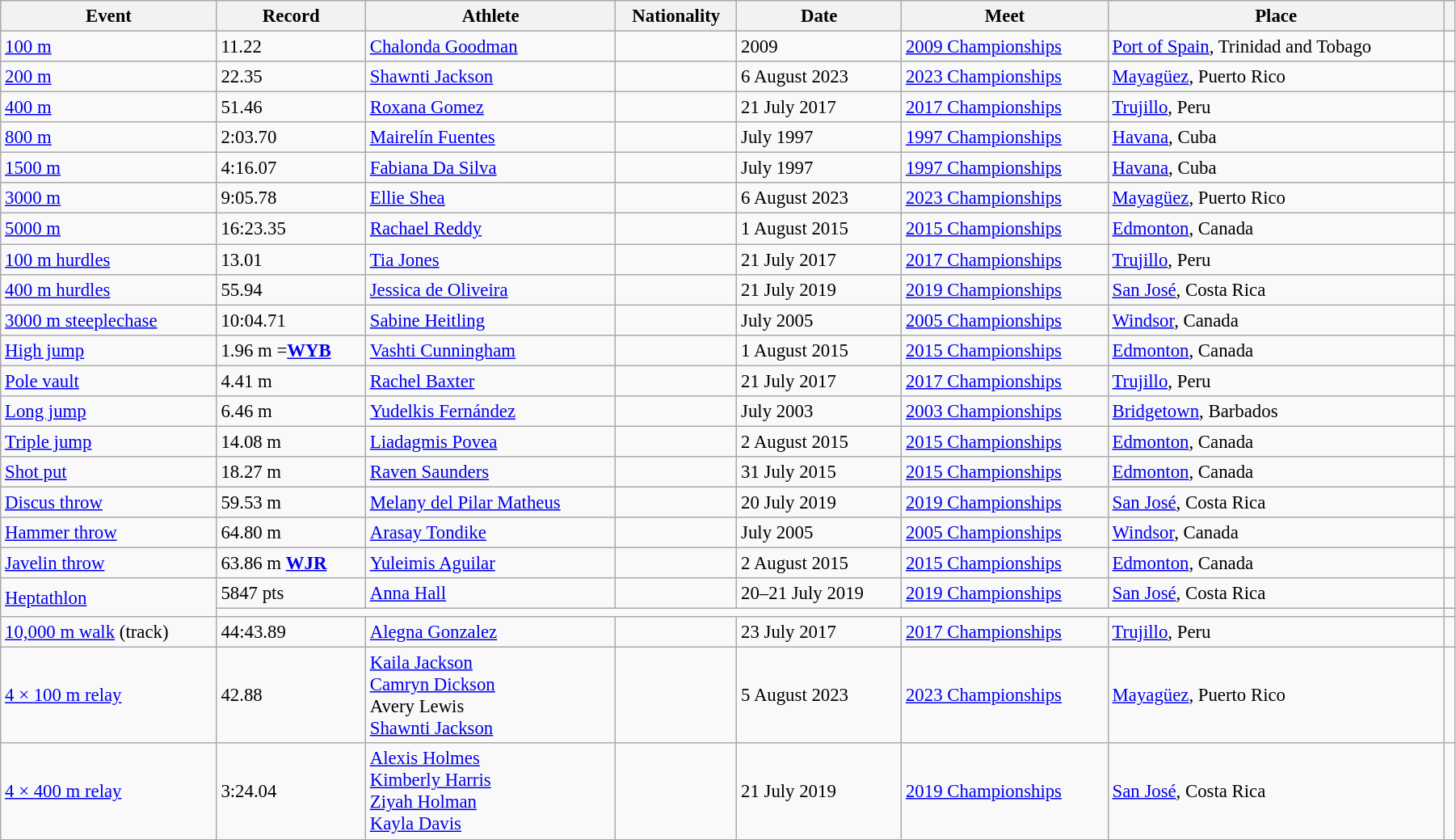<table class="wikitable" style="font-size:95%; width: 95%;">
<tr>
<th>Event</th>
<th>Record</th>
<th>Athlete</th>
<th>Nationality</th>
<th>Date</th>
<th>Meet</th>
<th>Place</th>
<th></th>
</tr>
<tr>
<td><a href='#'>100 m</a></td>
<td>11.22 </td>
<td><a href='#'>Chalonda Goodman</a></td>
<td></td>
<td>2009</td>
<td><a href='#'>2009 Championships</a></td>
<td><a href='#'>Port of Spain</a>, Trinidad and Tobago</td>
<td></td>
</tr>
<tr>
<td><a href='#'>200 m</a></td>
<td>22.35 </td>
<td><a href='#'>Shawnti Jackson</a></td>
<td></td>
<td>6 August 2023</td>
<td><a href='#'>2023 Championships</a></td>
<td><a href='#'>Mayagüez</a>, Puerto Rico</td>
<td></td>
</tr>
<tr>
<td><a href='#'>400 m</a></td>
<td>51.46</td>
<td><a href='#'>Roxana Gomez</a></td>
<td></td>
<td>21 July 2017</td>
<td><a href='#'>2017 Championships</a></td>
<td><a href='#'>Trujillo</a>, Peru</td>
<td></td>
</tr>
<tr>
<td><a href='#'>800 m</a></td>
<td>2:03.70</td>
<td><a href='#'>Mairelín Fuentes</a></td>
<td></td>
<td>July 1997</td>
<td><a href='#'>1997 Championships</a></td>
<td><a href='#'>Havana</a>, Cuba</td>
<td></td>
</tr>
<tr>
<td><a href='#'>1500 m</a></td>
<td>4:16.07</td>
<td><a href='#'>Fabiana Da Silva</a></td>
<td></td>
<td>July 1997</td>
<td><a href='#'>1997 Championships</a></td>
<td><a href='#'>Havana</a>, Cuba</td>
<td></td>
</tr>
<tr>
<td><a href='#'>3000 m</a></td>
<td>9:05.78</td>
<td><a href='#'>Ellie Shea</a></td>
<td></td>
<td>6 August 2023</td>
<td><a href='#'>2023 Championships</a></td>
<td><a href='#'>Mayagüez</a>, Puerto Rico</td>
<td></td>
</tr>
<tr>
<td><a href='#'>5000 m</a></td>
<td>16:23.35</td>
<td><a href='#'>Rachael Reddy</a></td>
<td></td>
<td>1 August 2015</td>
<td><a href='#'>2015 Championships</a></td>
<td><a href='#'>Edmonton</a>, Canada</td>
<td></td>
</tr>
<tr>
<td><a href='#'>100 m hurdles</a></td>
<td>13.01 </td>
<td><a href='#'>Tia Jones</a></td>
<td></td>
<td>21 July 2017</td>
<td><a href='#'>2017 Championships</a></td>
<td><a href='#'>Trujillo</a>, Peru</td>
<td></td>
</tr>
<tr>
<td><a href='#'>400 m hurdles</a></td>
<td>55.94 </td>
<td><a href='#'>Jessica de Oliveira</a></td>
<td></td>
<td>21 July 2019</td>
<td><a href='#'>2019 Championships</a></td>
<td><a href='#'>San José</a>, Costa Rica</td>
<td></td>
</tr>
<tr>
<td><a href='#'>3000 m steeplechase</a></td>
<td>10:04.71</td>
<td><a href='#'>Sabine Heitling</a></td>
<td></td>
<td>July 2005</td>
<td><a href='#'>2005 Championships</a></td>
<td><a href='#'>Windsor</a>, Canada</td>
<td></td>
</tr>
<tr>
<td><a href='#'>High jump</a></td>
<td>1.96 m =<strong><a href='#'>WYB</a></strong></td>
<td><a href='#'>Vashti Cunningham</a></td>
<td></td>
<td>1 August 2015</td>
<td><a href='#'>2015 Championships</a></td>
<td><a href='#'>Edmonton</a>, Canada</td>
<td></td>
</tr>
<tr>
<td><a href='#'>Pole vault</a></td>
<td>4.41 m</td>
<td><a href='#'>Rachel Baxter</a></td>
<td></td>
<td>21 July 2017</td>
<td><a href='#'>2017 Championships</a></td>
<td><a href='#'>Trujillo</a>, Peru</td>
<td></td>
</tr>
<tr>
<td><a href='#'>Long jump</a></td>
<td>6.46 m </td>
<td><a href='#'>Yudelkis Fernández</a></td>
<td></td>
<td>July 2003</td>
<td><a href='#'>2003 Championships</a></td>
<td><a href='#'>Bridgetown</a>, Barbados</td>
<td></td>
</tr>
<tr>
<td><a href='#'>Triple jump</a></td>
<td>14.08 m </td>
<td><a href='#'>Liadagmis Povea</a></td>
<td></td>
<td>2 August 2015</td>
<td><a href='#'>2015 Championships</a></td>
<td><a href='#'>Edmonton</a>, Canada</td>
<td></td>
</tr>
<tr>
<td><a href='#'>Shot put</a></td>
<td>18.27 m</td>
<td><a href='#'>Raven Saunders</a></td>
<td></td>
<td>31 July 2015</td>
<td><a href='#'>2015 Championships</a></td>
<td><a href='#'>Edmonton</a>, Canada</td>
<td></td>
</tr>
<tr>
<td><a href='#'>Discus throw</a></td>
<td>59.53 m </td>
<td><a href='#'>Melany del Pilar Matheus</a></td>
<td></td>
<td>20 July 2019</td>
<td><a href='#'>2019 Championships</a></td>
<td><a href='#'>San José</a>, Costa Rica</td>
<td></td>
</tr>
<tr>
<td><a href='#'>Hammer throw</a></td>
<td>64.80 m</td>
<td><a href='#'>Arasay Tondike</a></td>
<td></td>
<td>July 2005</td>
<td><a href='#'>2005 Championships</a></td>
<td><a href='#'>Windsor</a>, Canada</td>
<td></td>
</tr>
<tr>
<td><a href='#'>Javelin throw</a></td>
<td>63.86 m <strong><a href='#'>WJR</a></strong></td>
<td><a href='#'>Yuleimis Aguilar</a></td>
<td></td>
<td>2 August 2015</td>
<td><a href='#'>2015 Championships</a></td>
<td><a href='#'>Edmonton</a>, Canada</td>
<td></td>
</tr>
<tr>
<td rowspan=2><a href='#'>Heptathlon</a></td>
<td>5847 pts </td>
<td><a href='#'>Anna Hall</a></td>
<td></td>
<td>20–21 July 2019</td>
<td><a href='#'>2019 Championships</a></td>
<td><a href='#'>San José</a>, Costa Rica</td>
<td></td>
</tr>
<tr>
<td colspan=6></td>
<td></td>
</tr>
<tr>
<td><a href='#'>10,000 m walk</a> (track)</td>
<td>44:43.89</td>
<td><a href='#'>Alegna Gonzalez</a></td>
<td></td>
<td>23 July 2017</td>
<td><a href='#'>2017 Championships</a></td>
<td><a href='#'>Trujillo</a>, Peru</td>
<td></td>
</tr>
<tr>
<td><a href='#'>4 × 100 m relay</a></td>
<td>42.88</td>
<td><a href='#'>Kaila Jackson</a><br><a href='#'>Camryn Dickson</a><br>Avery Lewis<br><a href='#'>Shawnti Jackson</a></td>
<td></td>
<td>5 August 2023</td>
<td><a href='#'>2023 Championships</a></td>
<td><a href='#'>Mayagüez</a>, Puerto Rico</td>
<td></td>
</tr>
<tr>
<td><a href='#'>4 × 400 m relay</a></td>
<td>3:24.04 </td>
<td><a href='#'>Alexis Holmes</a><br><a href='#'>Kimberly Harris</a><br><a href='#'>Ziyah Holman</a><br><a href='#'>Kayla Davis</a></td>
<td></td>
<td>21 July 2019</td>
<td><a href='#'>2019 Championships</a></td>
<td><a href='#'>San José</a>, Costa Rica</td>
<td></td>
</tr>
</table>
